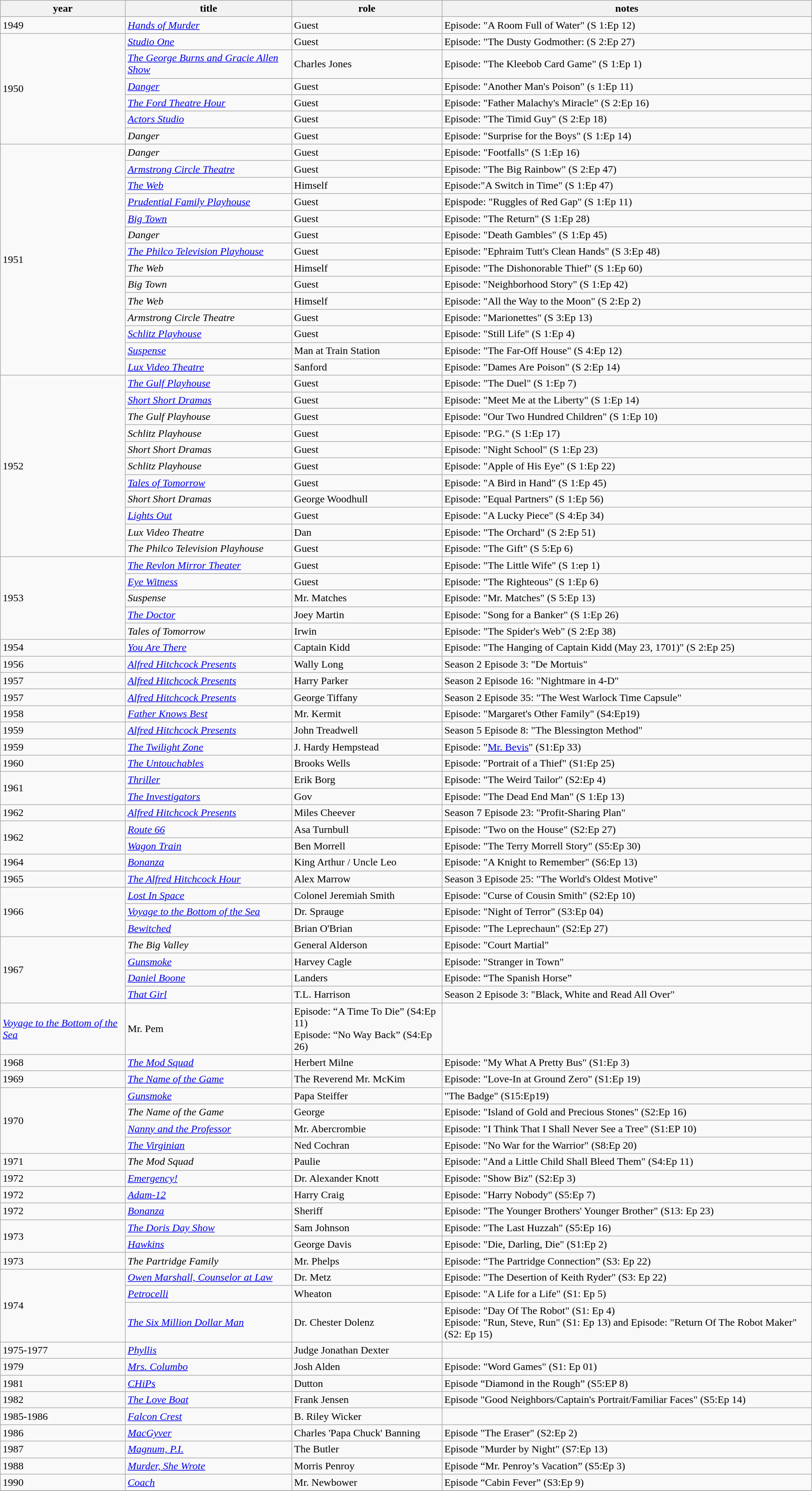<table class="wikitable sortable">
<tr>
<th>year</th>
<th>title</th>
<th>role</th>
<th>notes</th>
</tr>
<tr>
<td>1949</td>
<td><em><a href='#'>Hands of Murder</a></em></td>
<td>Guest</td>
<td>Episode: "A Room Full of Water" (S 1:Ep 12)</td>
</tr>
<tr>
<td rowspan="6">1950</td>
<td><em><a href='#'>Studio One</a></em></td>
<td>Guest</td>
<td>Episode: "The Dusty Godmother: (S 2:Ep 27)</td>
</tr>
<tr>
<td><em><a href='#'>The George Burns and Gracie Allen Show</a></em></td>
<td>Charles Jones</td>
<td>Episode: "The Kleebob Card Game" (S 1:Ep 1)</td>
</tr>
<tr>
<td><em><a href='#'>Danger</a></em></td>
<td>Guest</td>
<td>Episode: "Another Man's Poison" (s 1:Ep 11)</td>
</tr>
<tr>
<td><em><a href='#'>The Ford Theatre Hour</a></em></td>
<td>Guest</td>
<td>Episode: "Father Malachy's Miracle" (S 2:Ep 16)</td>
</tr>
<tr>
<td><em><a href='#'>Actors Studio</a></em></td>
<td>Guest</td>
<td>Episode: "The Timid Guy" (S 2:Ep 18)</td>
</tr>
<tr>
<td><em>Danger</em></td>
<td>Guest</td>
<td>Episode: "Surprise for the Boys" (S 1:Ep 14)</td>
</tr>
<tr>
<td rowspan="14">1951</td>
<td><em>Danger</em></td>
<td>Guest</td>
<td>Episode: "Footfalls" (S 1:Ep 16)</td>
</tr>
<tr>
<td><em><a href='#'>Armstrong Circle Theatre</a></em></td>
<td>Guest</td>
<td>Episode: "The Big Rainbow" (S 2:Ep 47)</td>
</tr>
<tr>
<td><em><a href='#'>The Web</a></em></td>
<td>Himself</td>
<td>Episode:"A Switch in Time" (S 1:Ep 47)</td>
</tr>
<tr>
<td><em><a href='#'>Prudential Family Playhouse</a></em></td>
<td>Guest</td>
<td>Epispode: "Ruggles of Red Gap" (S 1:Ep 11)</td>
</tr>
<tr>
<td><em><a href='#'>Big Town</a></em></td>
<td>Guest</td>
<td>Episode: "The Return" (S 1:Ep 28)</td>
</tr>
<tr>
<td><em>Danger</em></td>
<td>Guest</td>
<td>Episode: "Death Gambles" (S 1:Ep 45)</td>
</tr>
<tr>
<td><em><a href='#'>The Philco Television Playhouse</a></em></td>
<td>Guest</td>
<td>Episode: "Ephraim Tutt's Clean Hands" (S 3:Ep 48)</td>
</tr>
<tr>
<td><em>The Web</em></td>
<td>Himself</td>
<td>Episode: "The Dishonorable Thief" (S 1:Ep 60)</td>
</tr>
<tr>
<td><em>Big Town</em></td>
<td>Guest</td>
<td>Episode: "Neighborhood Story" (S 1:Ep 42)</td>
</tr>
<tr>
<td><em>The Web</em></td>
<td>Himself</td>
<td>Episode: "All the Way to the Moon" (S 2:Ep 2)</td>
</tr>
<tr>
<td><em>Armstrong Circle Theatre</em></td>
<td>Guest</td>
<td>Episode: "Marionettes" (S 3:Ep 13)</td>
</tr>
<tr>
<td><em><a href='#'>Schlitz Playhouse</a></em></td>
<td>Guest</td>
<td>Episode: "Still Life" (S 1:Ep 4)</td>
</tr>
<tr>
<td><em><a href='#'>Suspense</a></em></td>
<td>Man at Train Station</td>
<td>Episode: "The Far-Off House" (S 4:Ep 12)</td>
</tr>
<tr>
<td><em><a href='#'>Lux Video Theatre</a></em></td>
<td>Sanford</td>
<td>Episode: "Dames Are Poison" (S 2:Ep 14)</td>
</tr>
<tr>
<td rowspan="11">1952</td>
<td><em><a href='#'>The Gulf Playhouse</a></em></td>
<td>Guest</td>
<td>Episode: "The Duel" (S 1:Ep 7)</td>
</tr>
<tr>
<td><em><a href='#'>Short Short Dramas</a></em></td>
<td>Guest</td>
<td>Episode: "Meet Me at the Liberty" (S 1:Ep 14)</td>
</tr>
<tr>
<td><em>The Gulf Playhouse</em></td>
<td>Guest</td>
<td>Episode: "Our Two Hundred Children" (S 1:Ep 10)</td>
</tr>
<tr>
<td><em>Schlitz Playhouse</em></td>
<td>Guest</td>
<td>Episode: "P.G." (S 1:Ep 17)</td>
</tr>
<tr>
<td><em>Short Short Dramas</em></td>
<td>Guest</td>
<td>Episode: "Night School" (S 1:Ep 23)</td>
</tr>
<tr>
<td><em>Schlitz Playhouse</em></td>
<td>Guest</td>
<td>Episode: "Apple of His Eye" (S 1:Ep 22)</td>
</tr>
<tr>
<td><em><a href='#'>Tales of Tomorrow</a></em></td>
<td>Guest</td>
<td>Episode: "A Bird in Hand" (S 1:Ep 45)</td>
</tr>
<tr>
<td><em>Short Short Dramas</em></td>
<td>George Woodhull</td>
<td>Episode: "Equal Partners" (S 1:Ep 56)</td>
</tr>
<tr>
<td><em><a href='#'>Lights Out</a></em></td>
<td>Guest</td>
<td>Episode: "A Lucky Piece" (S 4:Ep 34)</td>
</tr>
<tr>
<td><em>Lux Video Theatre</em></td>
<td>Dan</td>
<td>Episode: "The Orchard" (S 2:Ep 51)</td>
</tr>
<tr>
<td><em>The Philco Television Playhouse</em></td>
<td>Guest</td>
<td>Episode: "The Gift" (S 5:Ep 6)</td>
</tr>
<tr>
<td rowspan="5">1953</td>
<td><em><a href='#'>The Revlon Mirror Theater</a></em></td>
<td>Guest</td>
<td>Episode: "The Little Wife" (S 1:ep 1)</td>
</tr>
<tr>
<td><em><a href='#'>Eye Witness</a></em></td>
<td>Guest</td>
<td>Episode: "The Righteous" (S 1:Ep 6)</td>
</tr>
<tr>
<td><em>Suspense</em></td>
<td>Mr. Matches</td>
<td>Episode: "Mr. Matches" (S 5:Ep 13)</td>
</tr>
<tr>
<td><em><a href='#'>The Doctor</a></em></td>
<td>Joey Martin</td>
<td>Episode: "Song for a Banker" (S 1:Ep 26)</td>
</tr>
<tr>
<td><em>Tales of Tomorrow</em></td>
<td>Irwin</td>
<td>Episode: "The Spider's Web" (S 2:Ep 38)</td>
</tr>
<tr>
<td>1954</td>
<td><em><a href='#'>You Are There</a></em></td>
<td>Captain Kidd</td>
<td>Episode: "The Hanging of Captain Kidd (May 23, 1701)" (S 2:Ep 25)</td>
</tr>
<tr>
<td>1956</td>
<td><em><a href='#'>Alfred Hitchcock Presents</a></em></td>
<td>Wally Long</td>
<td>Season 2 Episode 3: "De Mortuis"</td>
</tr>
<tr>
<td>1957</td>
<td><em><a href='#'>Alfred Hitchcock Presents</a></em></td>
<td>Harry Parker</td>
<td>Season 2 Episode 16: "Nightmare in 4-D"</td>
</tr>
<tr>
<td>1957</td>
<td><em><a href='#'>Alfred Hitchcock Presents</a></em></td>
<td>George Tiffany</td>
<td>Season 2 Episode 35: "The West Warlock Time Capsule"</td>
</tr>
<tr>
<td>1958</td>
<td><em><a href='#'>Father Knows Best</a></em></td>
<td>Mr. Kermit</td>
<td>Episode: "Margaret's Other Family" (S4:Ep19)</td>
</tr>
<tr>
<td>1959</td>
<td><em><a href='#'>Alfred Hitchcock Presents</a></em></td>
<td>John Treadwell</td>
<td>Season 5 Episode 8: "The Blessington Method"</td>
</tr>
<tr>
<td>1959</td>
<td><em><a href='#'>The Twilight Zone</a></em></td>
<td>J. Hardy Hempstead</td>
<td>Episode: "<a href='#'>Mr. Bevis</a>" (S1:Ep 33)</td>
</tr>
<tr>
<td>1960</td>
<td><em><a href='#'>The Untouchables</a></em></td>
<td>Brooks Wells</td>
<td>Episode: "Portrait of a Thief" (S1:Ep 25)</td>
</tr>
<tr>
<td rowspan="2">1961</td>
<td><em><a href='#'>Thriller</a></em></td>
<td>Erik Borg</td>
<td>Episode: "The Weird Tailor" (S2:Ep 4)</td>
</tr>
<tr>
<td><em><a href='#'>The Investigators</a></em></td>
<td>Gov</td>
<td>Episode: "The Dead End Man" (S 1:Ep 13)</td>
</tr>
<tr>
<td>1962</td>
<td><em><a href='#'>Alfred Hitchcock Presents</a></em></td>
<td>Miles Cheever</td>
<td>Season 7 Episode 23: "Profit-Sharing Plan"</td>
</tr>
<tr>
<td rowspan="2">1962</td>
<td><em><a href='#'>Route 66</a></em></td>
<td>Asa Turnbull</td>
<td>Episode: "Two on the House" (S2:Ep 27)</td>
</tr>
<tr>
<td><em><a href='#'>Wagon Train</a></em></td>
<td>Ben Morrell</td>
<td>Episode: "The Terry Morrell Story" (S5:Ep 30)</td>
</tr>
<tr>
<td>1964</td>
<td><em><a href='#'>Bonanza</a></em></td>
<td>King Arthur / Uncle Leo</td>
<td>Episode: "A Knight to Remember" (S6:Ep 13)</td>
</tr>
<tr>
<td rowspan="1">1965</td>
<td><em><a href='#'>The Alfred Hitchcock Hour</a></em></td>
<td>Alex Marrow</td>
<td>Season 3 Episode 25: "The World's Oldest Motive"</td>
</tr>
<tr>
<td rowspan="3">1966</td>
<td><em><a href='#'>Lost In Space</a></em></td>
<td>Colonel Jeremiah Smith</td>
<td>Episode: "Curse of Cousin Smith" (S2:Ep 10)</td>
</tr>
<tr>
<td><em><a href='#'>Voyage to the Bottom of the Sea</a></em></td>
<td>Dr. Sprauge</td>
<td>Episode: "Night of Terror" (S3:Ep 04)</td>
</tr>
<tr>
<td><em><a href='#'>Bewitched</a></em></td>
<td>Brian O'Brian</td>
<td>Episode: "The Leprechaun" (S2:Ep 27)</td>
</tr>
<tr>
<td rowspan="4">1967</td>
<td><em>The Big Valley</em></td>
<td>General Alderson</td>
<td>Episode: "Court Martial"</td>
</tr>
<tr>
<td><em><a href='#'>Gunsmoke</a></em></td>
<td>Harvey Cagle</td>
<td>Episode: "Stranger in Town"</td>
</tr>
<tr>
<td><em><a href='#'>Daniel Boone</a></em></td>
<td>Landers</td>
<td>Episode: “The Spanish Horse”</td>
</tr>
<tr>
<td><em><a href='#'>That Girl</a></em></td>
<td>T.L. Harrison</td>
<td>Season 2 Episode 3: "Black, White and Read All Over"</td>
</tr>
<tr>
<td><a href='#'><em>Voyage to the Bottom of the Sea</em></a></td>
<td>Mr. Pem</td>
<td>Episode: “A Time To Die” (S4:Ep 11)<br>Episode: “No Way Back” (S4:Ep 26)</td>
</tr>
<tr>
<td>1968</td>
<td><em><a href='#'>The Mod Squad</a></em></td>
<td>Herbert Milne</td>
<td>Episode: "My What A Pretty Bus" (S1:Ep 3)</td>
</tr>
<tr>
<td>1969</td>
<td><em><a href='#'>The Name of the Game</a></em></td>
<td>The Reverend Mr. McKim</td>
<td>Episode: "Love-In at Ground Zero" (S1:Ep 19)</td>
</tr>
<tr>
<td rowspan="4">1970</td>
<td><em><a href='#'>Gunsmoke</a></em></td>
<td>Papa Steiffer</td>
<td>"The Badge" (S15:Ep19)</td>
</tr>
<tr>
<td><em>The Name of the Game</em></td>
<td>George</td>
<td>Episode: "Island of Gold and Precious Stones" (S2:Ep 16)</td>
</tr>
<tr>
<td><em><a href='#'>Nanny and the Professor</a></em></td>
<td>Mr. Abercrombie</td>
<td>Episode: "I Think That I Shall Never See a Tree" (S1:EP 10)</td>
</tr>
<tr>
<td><em><a href='#'>The Virginian</a></em></td>
<td>Ned Cochran</td>
<td>Episode: "No War for the Warrior" (S8:Ep 20)</td>
</tr>
<tr>
<td>1971</td>
<td><em>The Mod Squad</em></td>
<td>Paulie</td>
<td>Episode: "And a Little Child Shall Bleed Them" (S4:Ep 11)</td>
</tr>
<tr>
<td>1972</td>
<td><em><a href='#'>Emergency!</a></em></td>
<td>Dr. Alexander Knott</td>
<td>Episode: "Show Biz" (S2:Ep 3)</td>
</tr>
<tr>
<td>1972</td>
<td><em><a href='#'>Adam-12</a></em></td>
<td>Harry Craig</td>
<td>Episode: "Harry Nobody" (S5:Ep 7)</td>
</tr>
<tr>
<td>1972</td>
<td><em><a href='#'>Bonanza</a></em></td>
<td>Sheriff</td>
<td>Episode: "The Younger Brothers' Younger Brother" (S13: Ep 23)</td>
</tr>
<tr>
<td rowspan="2">1973</td>
<td><em><a href='#'>The Doris Day Show</a></em></td>
<td>Sam Johnson</td>
<td>Episode: "The Last Huzzah" (S5:Ep 16)</td>
</tr>
<tr>
<td><em><a href='#'>Hawkins</a></em></td>
<td>George Davis</td>
<td>Episode: "Die, Darling, Die" (S1:Ep 2)</td>
</tr>
<tr>
<td>1973</td>
<td><em>The Partridge Family</em></td>
<td>Mr. Phelps</td>
<td>Episode: “The Partridge Connection” (S3: Ep 22)</td>
</tr>
<tr>
<td rowspan="3">1974</td>
<td><em><a href='#'>Owen Marshall, Counselor at Law</a></em></td>
<td>Dr. Metz</td>
<td>Episode: "The Desertion of Keith Ryder" (S3: Ep 22)</td>
</tr>
<tr>
<td><em><a href='#'>Petrocelli</a></em></td>
<td>Wheaton</td>
<td>Episode: "A Life for a Life" (S1: Ep 5)</td>
</tr>
<tr>
<td><em><a href='#'>The Six Million Dollar Man</a></em></td>
<td>Dr. Chester Dolenz</td>
<td>Episode: "Day Of The Robot" (S1: Ep 4)<br>Episode: "Run, Steve, Run" (S1: Ep 13) and 
Episode: "Return Of The Robot Maker" (S2: Ep 15)</td>
</tr>
<tr>
<td>1975-1977</td>
<td><em><a href='#'>Phyllis</a></em></td>
<td>Judge Jonathan Dexter</td>
</tr>
<tr>
<td>1979</td>
<td><em><a href='#'>Mrs. Columbo</a></em></td>
<td>Josh Alden</td>
<td>Episode: "Word Games" (S1: Ep 01)</td>
</tr>
<tr>
<td>1981</td>
<td><em><a href='#'>CHiPs</a></em></td>
<td>Dutton</td>
<td>Episode “Diamond in the Rough” (S5:EP 8)</td>
</tr>
<tr>
<td>1982</td>
<td><em><a href='#'>The Love Boat</a></em></td>
<td>Frank Jensen</td>
<td>Episode "Good Neighbors/Captain's Portrait/Familiar Faces" (S5:Ep 14)</td>
</tr>
<tr>
<td>1985-1986</td>
<td><em><a href='#'>Falcon Crest</a></em></td>
<td>B. Riley Wicker</td>
</tr>
<tr>
<td>1986</td>
<td><em><a href='#'>MacGyver</a></em></td>
<td>Charles 'Papa Chuck' Banning</td>
<td>Episode "The Eraser" (S2:Ep 2)</td>
</tr>
<tr>
<td>1987</td>
<td><em><a href='#'>Magnum, P.I.</a></em></td>
<td>The Butler</td>
<td>Episode "Murder by Night" (S7:Ep 13)</td>
</tr>
<tr>
<td>1988</td>
<td><em><a href='#'>Murder, She Wrote</a></em></td>
<td>Morris Penroy</td>
<td>Episode “Mr. Penroy’s Vacation” (S5:Ep 3)</td>
</tr>
<tr>
<td>1990</td>
<td><em><a href='#'>Coach</a></em></td>
<td>Mr. Newbower</td>
<td>Episode “Cabin Fever” (S3:Ep 9)</td>
</tr>
<tr>
</tr>
</table>
